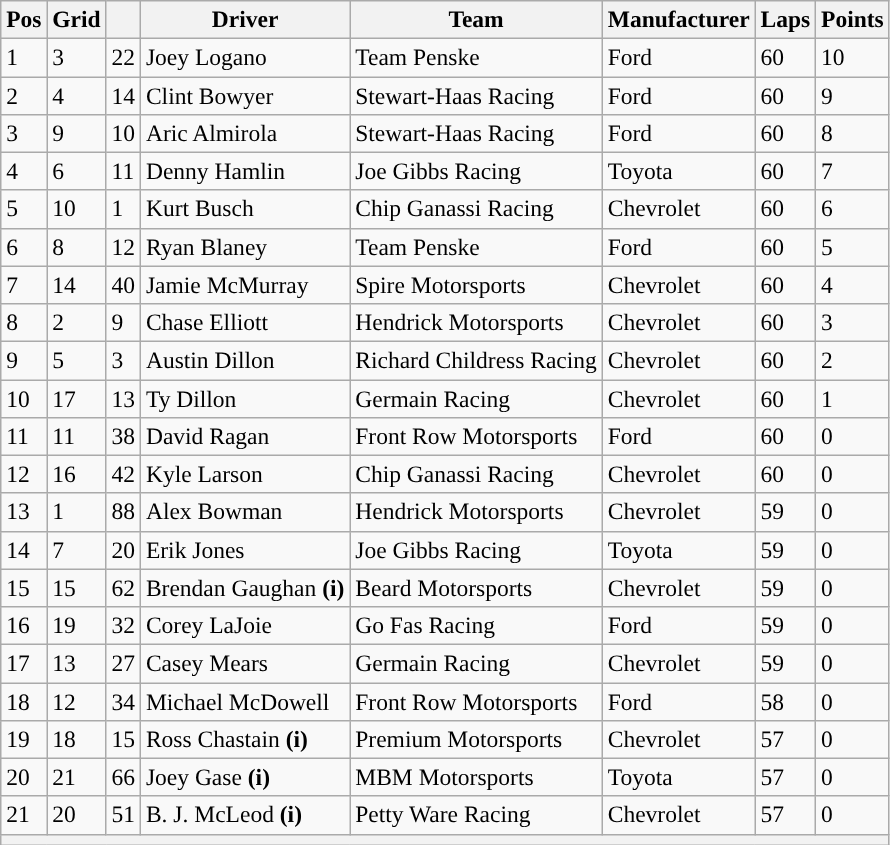<table class="wikitable" style="font-size:98%">
<tr>
<th>Pos</th>
<th>Grid</th>
<th></th>
<th>Driver</th>
<th>Team</th>
<th>Manufacturer</th>
<th>Laps</th>
<th>Points</th>
</tr>
<tr>
<td>1</td>
<td>3</td>
<td>22</td>
<td>Joey Logano</td>
<td>Team Penske</td>
<td>Ford</td>
<td>60</td>
<td>10</td>
</tr>
<tr>
<td>2</td>
<td>4</td>
<td>14</td>
<td>Clint Bowyer</td>
<td>Stewart-Haas Racing</td>
<td>Ford</td>
<td>60</td>
<td>9</td>
</tr>
<tr>
<td>3</td>
<td>9</td>
<td>10</td>
<td>Aric Almirola</td>
<td>Stewart-Haas Racing</td>
<td>Ford</td>
<td>60</td>
<td>8</td>
</tr>
<tr>
<td>4</td>
<td>6</td>
<td>11</td>
<td>Denny Hamlin</td>
<td>Joe Gibbs Racing</td>
<td>Toyota</td>
<td>60</td>
<td>7</td>
</tr>
<tr>
<td>5</td>
<td>10</td>
<td>1</td>
<td>Kurt Busch</td>
<td>Chip Ganassi Racing</td>
<td>Chevrolet</td>
<td>60</td>
<td>6</td>
</tr>
<tr>
<td>6</td>
<td>8</td>
<td>12</td>
<td>Ryan Blaney</td>
<td>Team Penske</td>
<td>Ford</td>
<td>60</td>
<td>5</td>
</tr>
<tr>
<td>7</td>
<td>14</td>
<td>40</td>
<td>Jamie McMurray</td>
<td>Spire Motorsports</td>
<td>Chevrolet</td>
<td>60</td>
<td>4</td>
</tr>
<tr>
<td>8</td>
<td>2</td>
<td>9</td>
<td>Chase Elliott</td>
<td>Hendrick Motorsports</td>
<td>Chevrolet</td>
<td>60</td>
<td>3</td>
</tr>
<tr>
<td>9</td>
<td>5</td>
<td>3</td>
<td>Austin Dillon</td>
<td>Richard Childress Racing</td>
<td>Chevrolet</td>
<td>60</td>
<td>2</td>
</tr>
<tr>
<td>10</td>
<td>17</td>
<td>13</td>
<td>Ty Dillon</td>
<td>Germain Racing</td>
<td>Chevrolet</td>
<td>60</td>
<td>1</td>
</tr>
<tr>
<td>11</td>
<td>11</td>
<td>38</td>
<td>David Ragan</td>
<td>Front Row Motorsports</td>
<td>Ford</td>
<td>60</td>
<td>0</td>
</tr>
<tr>
<td>12</td>
<td>16</td>
<td>42</td>
<td>Kyle Larson</td>
<td>Chip Ganassi Racing</td>
<td>Chevrolet</td>
<td>60</td>
<td>0</td>
</tr>
<tr>
<td>13</td>
<td>1</td>
<td>88</td>
<td>Alex Bowman</td>
<td>Hendrick Motorsports</td>
<td>Chevrolet</td>
<td>59</td>
<td>0</td>
</tr>
<tr>
<td>14</td>
<td>7</td>
<td>20</td>
<td>Erik Jones</td>
<td>Joe Gibbs Racing</td>
<td>Toyota</td>
<td>59</td>
<td>0</td>
</tr>
<tr>
<td>15</td>
<td>15</td>
<td>62</td>
<td>Brendan Gaughan <strong>(i)</strong></td>
<td>Beard Motorsports</td>
<td>Chevrolet</td>
<td>59</td>
<td>0</td>
</tr>
<tr>
<td>16</td>
<td>19</td>
<td>32</td>
<td>Corey LaJoie</td>
<td>Go Fas Racing</td>
<td>Ford</td>
<td>59</td>
<td>0</td>
</tr>
<tr>
<td>17</td>
<td>13</td>
<td>27</td>
<td>Casey Mears</td>
<td>Germain Racing</td>
<td>Chevrolet</td>
<td>59</td>
<td>0</td>
</tr>
<tr>
<td>18</td>
<td>12</td>
<td>34</td>
<td>Michael McDowell</td>
<td>Front Row Motorsports</td>
<td>Ford</td>
<td>58</td>
<td>0</td>
</tr>
<tr>
<td>19</td>
<td>18</td>
<td>15</td>
<td>Ross Chastain <strong>(i)</strong></td>
<td>Premium Motorsports</td>
<td>Chevrolet</td>
<td>57</td>
<td>0</td>
</tr>
<tr>
<td>20</td>
<td>21</td>
<td>66</td>
<td>Joey Gase <strong>(i)</strong></td>
<td>MBM Motorsports</td>
<td>Toyota</td>
<td>57</td>
<td>0</td>
</tr>
<tr>
<td>21</td>
<td>20</td>
<td>51</td>
<td>B. J. McLeod <strong>(i)</strong></td>
<td>Petty Ware Racing</td>
<td>Chevrolet</td>
<td>57</td>
<td>0</td>
</tr>
<tr>
<th colspan="8"></th>
</tr>
</table>
